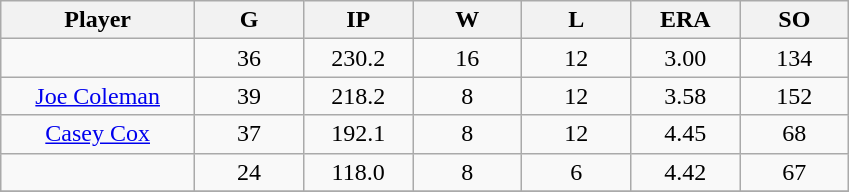<table class="wikitable sortable">
<tr>
<th bgcolor="#DDDDFF" width="16%">Player</th>
<th bgcolor="#DDDDFF" width="9%">G</th>
<th bgcolor="#DDDDFF" width="9%">IP</th>
<th bgcolor="#DDDDFF" width="9%">W</th>
<th bgcolor="#DDDDFF" width="9%">L</th>
<th bgcolor="#DDDDFF" width="9%">ERA</th>
<th bgcolor="#DDDDFF" width="9%">SO</th>
</tr>
<tr align="center">
<td></td>
<td>36</td>
<td>230.2</td>
<td>16</td>
<td>12</td>
<td>3.00</td>
<td>134</td>
</tr>
<tr align="center">
<td><a href='#'>Joe Coleman</a></td>
<td>39</td>
<td>218.2</td>
<td>8</td>
<td>12</td>
<td>3.58</td>
<td>152</td>
</tr>
<tr align=center>
<td><a href='#'>Casey Cox</a></td>
<td>37</td>
<td>192.1</td>
<td>8</td>
<td>12</td>
<td>4.45</td>
<td>68</td>
</tr>
<tr align=center>
<td></td>
<td>24</td>
<td>118.0</td>
<td>8</td>
<td>6</td>
<td>4.42</td>
<td>67</td>
</tr>
<tr align="center">
</tr>
</table>
